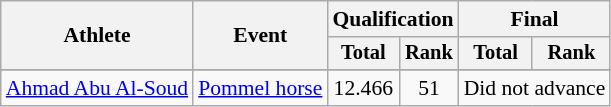<table class="wikitable" style="font-size:90%">
<tr>
<th rowspan=2>Athlete</th>
<th rowspan=2>Event</th>
<th colspan="2">Qualification</th>
<th colspan="2">Final</th>
</tr>
<tr style="font-size:95%">
<th>Total</th>
<th>Rank</th>
<th>Total</th>
<th>Rank</th>
</tr>
<tr style="font-size:95%">
</tr>
<tr align=center>
<td align=left><a href='#'>Ahmad Abu Al-Soud</a></td>
<td align=left><a href='#'>Pommel horse</a></td>
<td>12.466</td>
<td>51</td>
<td colspan=2>Did not advance</td>
</tr>
</table>
